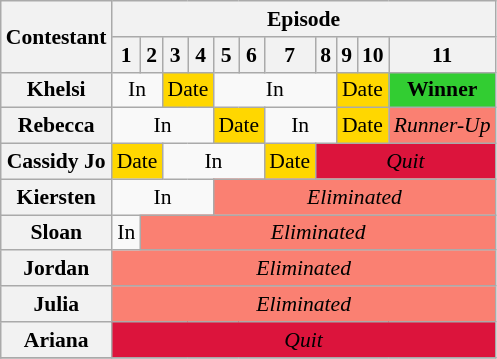<table class="wikitable" style="text-align:center; font-size:90%;">
<tr>
<th rowspan="2">Contestant</th>
<th colspan="11">Episode</th>
</tr>
<tr>
<th>1</th>
<th>2</th>
<th>3</th>
<th>4</th>
<th>5</th>
<th>6</th>
<th>7</th>
<th>8</th>
<th>9</th>
<th>10</th>
<th>11</th>
</tr>
<tr>
<th>Khelsi</th>
<td colspan="2">In</td>
<td colspan="2" style="background:gold;">Date</td>
<td colspan="4">In</td>
<td colspan="2" style="background:gold;">Date</td>
<td bgcolor="limegreen"><strong>Winner</strong></td>
</tr>
<tr>
<th>Rebecca</th>
<td colspan="4">In</td>
<td colspan="2" style="background:gold;">Date</td>
<td colspan="2">In</td>
<td colspan="2" style="background:gold;">Date</td>
<td bgcolor="salmon"><em>Runner-Up</em></td>
</tr>
<tr>
<th>Cassidy Jo</th>
<td colspan="2" style="background:gold;">Date</td>
<td colspan="4">In</td>
<td style="background:gold;">Date</td>
<td style="background:crimson;" colspan="4"><span><em>Quit</em></span></td>
</tr>
<tr>
<th>Kiersten</th>
<td colspan="4">In</td>
<td style="background:salmon;" colspan="7"><em>Eliminated</em></td>
</tr>
<tr>
<th>Sloan</th>
<td>In</td>
<td style="background:salmon;" colspan="10"><em>Eliminated</em></td>
</tr>
<tr>
<th>Jordan</th>
<td style="background:salmon;" colspan="11"><em>Eliminated</em></td>
</tr>
<tr>
<th>Julia</th>
<td style="background:salmon;" colspan="11"><em>Eliminated</em></td>
</tr>
<tr>
<th>Ariana</th>
<td style="background:crimson;" colspan="11"><span><em>Quit</em></span></td>
</tr>
<tr>
</tr>
</table>
